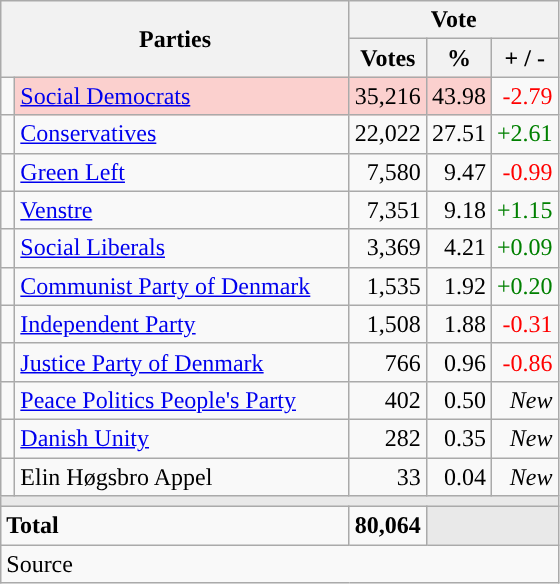<table class="wikitable" style="text-align:right;">
<tr>
<th style="text-align:centre;" rowspan="2" colspan="2" width="225">Parties</th>
<th colspan="3">Vote</th>
</tr>
<tr>
<th width="15">Votes</th>
<th width="15">%</th>
<th width="15">+ / -</th>
</tr>
<tr>
<td width="2" style="color:inherit;background:"></td>
<td bgcolor=#fbd0ce  align="left"><a href='#'>Social Democrats</a></td>
<td bgcolor=#fbd0ce>35,216</td>
<td bgcolor=#fbd0ce>43.98</td>
<td style=color:red;>-2.79</td>
</tr>
<tr>
<td width="2" style="color:inherit;background:"></td>
<td align="left"><a href='#'>Conservatives</a></td>
<td>22,022</td>
<td>27.51</td>
<td style=color:green;>+2.61</td>
</tr>
<tr>
<td width="2" style="color:inherit;background:"></td>
<td align="left"><a href='#'>Green Left</a></td>
<td>7,580</td>
<td>9.47</td>
<td style=color:red;>-0.99</td>
</tr>
<tr>
<td width="2" style="color:inherit;background:"></td>
<td align="left"><a href='#'>Venstre</a></td>
<td>7,351</td>
<td>9.18</td>
<td style=color:green;>+1.15</td>
</tr>
<tr>
<td width="2" style="color:inherit;background:"></td>
<td align="left"><a href='#'>Social Liberals</a></td>
<td>3,369</td>
<td>4.21</td>
<td style=color:green;>+0.09</td>
</tr>
<tr>
<td width="2" style="color:inherit;background:"></td>
<td align="left"><a href='#'>Communist Party of Denmark</a></td>
<td>1,535</td>
<td>1.92</td>
<td style=color:green;>+0.20</td>
</tr>
<tr>
<td width="2" style="color:inherit;background:"></td>
<td align="left"><a href='#'>Independent Party</a></td>
<td>1,508</td>
<td>1.88</td>
<td style=color:red;>-0.31</td>
</tr>
<tr>
<td width="2" style="color:inherit;background:"></td>
<td align="left"><a href='#'>Justice Party of Denmark</a></td>
<td>766</td>
<td>0.96</td>
<td style=color:red;>-0.86</td>
</tr>
<tr>
<td width="2" style="color:inherit;background:"></td>
<td align="left"><a href='#'>Peace Politics People's Party</a></td>
<td>402</td>
<td>0.50</td>
<td><em>New</em></td>
</tr>
<tr>
<td width="2" style="color:inherit;background:"></td>
<td align="left"><a href='#'>Danish Unity</a></td>
<td>282</td>
<td>0.35</td>
<td><em>New</em></td>
</tr>
<tr>
<td width="2" style="color:inherit;background:"></td>
<td align="left">Elin Høgsbro Appel</td>
<td>33</td>
<td>0.04</td>
<td><em>New</em></td>
</tr>
<tr>
<td colspan="7" bgcolor="#E9E9E9"></td>
</tr>
<tr>
<td align="left" colspan="2"><strong>Total</strong></td>
<td><strong>80,064</strong></td>
<td bgcolor="#E9E9E9" colspan="2"></td>
</tr>
<tr>
<td align="left" colspan="6">Source</td>
</tr>
</table>
